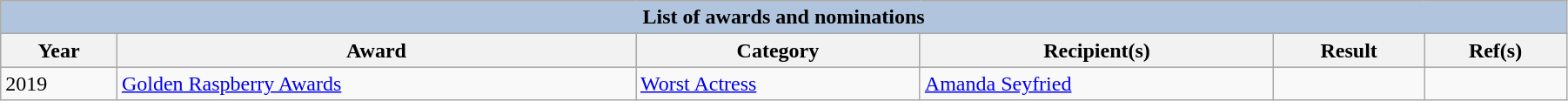<table class="wikitable" style="width:95%;">
<tr style="background:#ccc; text-align:center;">
<th colspan="6" style="background: LightSteelBlue;">List of awards and nominations</th>
</tr>
<tr style="background:#ccc; text-align:center;">
<th>Year</th>
<th>Award</th>
<th>Category</th>
<th>Recipient(s)</th>
<th>Result</th>
<th>Ref(s)</th>
</tr>
<tr>
<td rowspan="1">2019</td>
<td rowspan="1"><a href='#'>Golden Raspberry Awards</a></td>
<td><a href='#'>Worst Actress</a></td>
<td><a href='#'>Amanda Seyfried</a></td>
<td></td>
<td style="text-align:center;"></td>
</tr>
</table>
